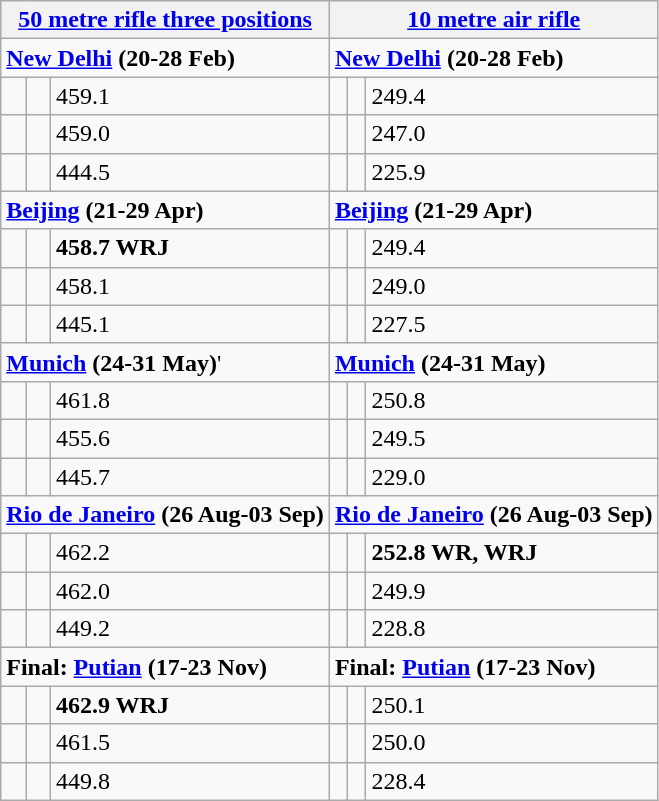<table class="wikitable">
<tr>
<th colspan="3"><a href='#'>50 metre rifle three positions</a></th>
<th colspan="3"><a href='#'>10 metre air rifle</a></th>
</tr>
<tr>
<td colspan="3"><strong><a href='#'>New Delhi</a>  (20-28 Feb)</strong></td>
<td colspan="3"><strong><a href='#'>New Delhi</a>  (20-28 Feb)</strong></td>
</tr>
<tr>
<td></td>
<td></td>
<td>459.1</td>
<td></td>
<td></td>
<td>249.4</td>
</tr>
<tr>
<td></td>
<td></td>
<td>459.0</td>
<td></td>
<td></td>
<td>247.0</td>
</tr>
<tr>
<td></td>
<td></td>
<td>444.5</td>
<td></td>
<td></td>
<td>225.9</td>
</tr>
<tr>
<td colspan="3"><strong><a href='#'>Beijing</a></strong> <strong> (21-29 Apr)</strong></td>
<td colspan="3"><strong><a href='#'>Beijing</a></strong> <strong> (21-29 Apr)</strong></td>
</tr>
<tr>
<td></td>
<td></td>
<td><strong>458.7 WRJ</strong></td>
<td></td>
<td></td>
<td>249.4</td>
</tr>
<tr>
<td></td>
<td></td>
<td>458.1</td>
<td></td>
<td></td>
<td>249.0</td>
</tr>
<tr>
<td></td>
<td></td>
<td>445.1</td>
<td></td>
<td></td>
<td>227.5</td>
</tr>
<tr>
<td colspan="3"><strong><a href='#'>Munich</a>  </strong> <strong>(24-31 May)</strong>'</td>
<td colspan="3"><strong><a href='#'>Munich</a>  </strong> <strong>(24-31 May)</strong></td>
</tr>
<tr>
<td></td>
<td></td>
<td>461.8</td>
<td></td>
<td></td>
<td>250.8</td>
</tr>
<tr>
<td></td>
<td></td>
<td>455.6</td>
<td></td>
<td></td>
<td>249.5</td>
</tr>
<tr>
<td></td>
<td></td>
<td>445.7</td>
<td></td>
<td></td>
<td>229.0</td>
</tr>
<tr>
<td colspan="3"><strong><a href='#'>Rio de Janeiro</a>  </strong> <strong>(26 Aug-03 Sep)</strong></td>
<td colspan="3"><strong><a href='#'>Rio de Janeiro</a>  </strong> <strong>(26 Aug-03 Sep)</strong></td>
</tr>
<tr>
<td></td>
<td></td>
<td>462.2</td>
<td></td>
<td></td>
<td><strong>252.8 WR, WRJ</strong></td>
</tr>
<tr>
<td></td>
<td></td>
<td>462.0</td>
<td></td>
<td></td>
<td>249.9</td>
</tr>
<tr>
<td></td>
<td></td>
<td>449.2</td>
<td></td>
<td></td>
<td>228.8</td>
</tr>
<tr>
<td colspan="3"><strong>Final: <a href='#'>Putian</a> </strong> <strong>(17-23 Nov)</strong></td>
<td colspan="3"><strong>Final: <a href='#'>Putian</a> </strong> <strong>(17-23 Nov)</strong></td>
</tr>
<tr>
<td></td>
<td></td>
<td><strong>462.9 WRJ</strong></td>
<td></td>
<td></td>
<td>250.1</td>
</tr>
<tr>
<td></td>
<td></td>
<td>461.5</td>
<td></td>
<td></td>
<td>250.0</td>
</tr>
<tr>
<td></td>
<td></td>
<td>449.8</td>
<td></td>
<td></td>
<td>228.4</td>
</tr>
</table>
